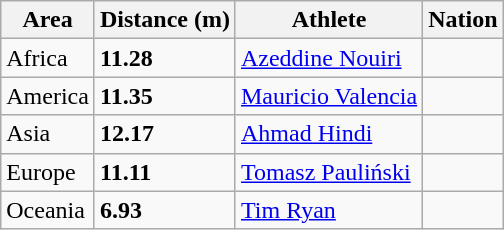<table class="wikitable">
<tr>
<th>Area</th>
<th>Distance (m)</th>
<th>Athlete</th>
<th>Nation</th>
</tr>
<tr>
<td>Africa</td>
<td><strong>11.28</strong> </td>
<td><a href='#'>Azeddine Nouiri</a></td>
<td></td>
</tr>
<tr>
<td>America</td>
<td><strong>11.35</strong></td>
<td><a href='#'>Mauricio Valencia</a></td>
<td></td>
</tr>
<tr>
<td>Asia</td>
<td><strong>12.17</strong> </td>
<td><a href='#'>Ahmad Hindi</a></td>
<td></td>
</tr>
<tr>
<td>Europe</td>
<td><strong>11.11</strong></td>
<td><a href='#'>Tomasz Pauliński</a></td>
<td></td>
</tr>
<tr>
<td>Oceania</td>
<td><strong>6.93</strong></td>
<td><a href='#'>Tim Ryan</a></td>
<td></td>
</tr>
</table>
